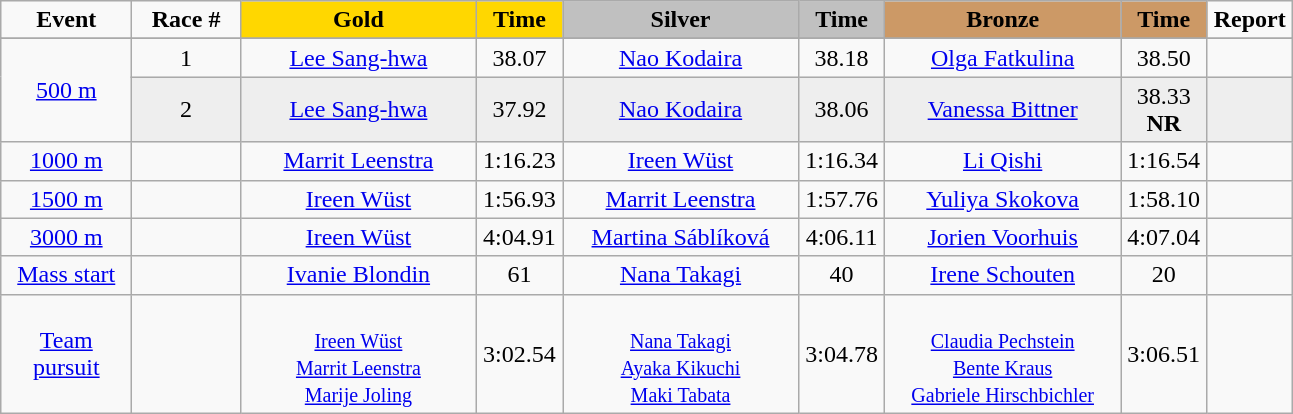<table class="wikitable">
<tr>
<td width="80" align="center"><strong>Event</strong></td>
<td width="65" align="center"><strong>Race #</strong></td>
<td width="150" bgcolor="gold" align="center"><strong>Gold</strong></td>
<td width="50" bgcolor="gold" align="center"><strong>Time</strong></td>
<td width="150" bgcolor="silver" align="center"><strong>Silver</strong></td>
<td width="50" bgcolor="silver" align="center"><strong>Time</strong></td>
<td width="150" bgcolor="#CC9966" align="center"><strong>Bronze</strong></td>
<td width="50" bgcolor="#CC9966" align="center"><strong>Time</strong></td>
<td width="50" align="center"><strong>Report</strong></td>
</tr>
<tr bgcolor="#cccccc">
</tr>
<tr>
<td rowspan=2 align="center"><a href='#'>500 m</a></td>
<td align="center">1</td>
<td align="center"><a href='#'>Lee Sang-hwa</a><br><small></small></td>
<td align="center">38.07</td>
<td align="center"><a href='#'>Nao Kodaira</a><br><small></small></td>
<td align="center">38.18</td>
<td align="center"><a href='#'>Olga Fatkulina</a><br><small></small></td>
<td align="center">38.50</td>
<td align="center"></td>
</tr>
<tr bgcolor="#eeeeee">
<td align="center">2</td>
<td align="center"><a href='#'>Lee Sang-hwa</a><br><small></small></td>
<td align="center">37.92</td>
<td align="center"><a href='#'>Nao Kodaira</a><br><small></small></td>
<td align="center">38.06</td>
<td align="center"><a href='#'>Vanessa Bittner</a><br><small></small></td>
<td align="center">38.33<br><strong>NR</strong></td>
<td align="center"></td>
</tr>
<tr>
<td align="center"><a href='#'>1000 m</a></td>
<td align="center"></td>
<td align="center"><a href='#'>Marrit Leenstra</a><br><small></small></td>
<td align="center">1:16.23</td>
<td align="center"><a href='#'>Ireen Wüst</a><br><small></small></td>
<td align="center">1:16.34</td>
<td align="center"><a href='#'>Li Qishi</a><br><small></small></td>
<td align="center">1:16.54</td>
<td align="center"></td>
</tr>
<tr>
<td align="center"><a href='#'>1500 m</a></td>
<td align="center"></td>
<td align="center"><a href='#'>Ireen Wüst</a><br><small></small></td>
<td align="center">1:56.93</td>
<td align="center"><a href='#'>Marrit Leenstra</a><br><small></small></td>
<td align="center">1:57.76</td>
<td align="center"><a href='#'>Yuliya Skokova</a><br><small></small></td>
<td align="center">1:58.10</td>
<td align="center"></td>
</tr>
<tr>
<td align="center"><a href='#'>3000 m</a></td>
<td align="center"></td>
<td align="center"><a href='#'>Ireen Wüst</a><br><small></small></td>
<td align="center">4:04.91</td>
<td align="center"><a href='#'>Martina Sáblíková</a><br><small></small></td>
<td align="center">4:06.11</td>
<td align="center"><a href='#'>Jorien Voorhuis</a><br><small></small></td>
<td align="center">4:07.04</td>
<td align="center"></td>
</tr>
<tr>
<td align="center"><a href='#'>Mass start</a></td>
<td align="center"></td>
<td align="center"><a href='#'>Ivanie Blondin</a><br><small></small></td>
<td align="center">61 </td>
<td align="center"><a href='#'>Nana Takagi</a><br><small></small></td>
<td align="center">40 </td>
<td align="center"><a href='#'>Irene Schouten</a><br><small></small></td>
<td align="center">20 </td>
<td align="center"></td>
</tr>
<tr>
<td align="center"><a href='#'>Team pursuit</a></td>
<td align="center"></td>
<td align="center"><br><small><a href='#'>Ireen Wüst</a><br><a href='#'>Marrit Leenstra</a><br><a href='#'>Marije Joling</a></small></td>
<td align="center">3:02.54</td>
<td align="center"><br><small><a href='#'>Nana Takagi</a><br><a href='#'>Ayaka Kikuchi</a><br><a href='#'>Maki Tabata</a></small></td>
<td align="center">3:04.78</td>
<td align="center"><br><small><a href='#'>Claudia Pechstein</a><br><a href='#'>Bente Kraus</a><br><a href='#'>Gabriele Hirschbichler</a></small></td>
<td align="center">3:06.51</td>
<td align="center"></td>
</tr>
</table>
